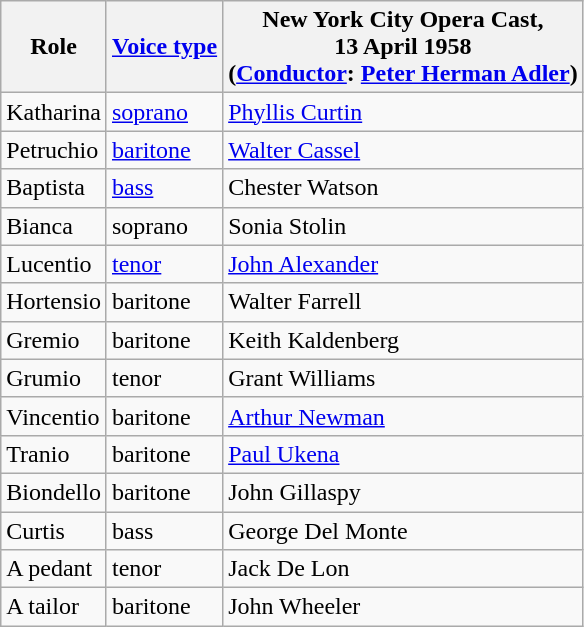<table class="wikitable">
<tr>
<th>Role</th>
<th><a href='#'>Voice type</a></th>
<th>New York City Opera Cast,<br>13 April 1958<br>(<a href='#'>Conductor</a>: <a href='#'>Peter Herman Adler</a>)</th>
</tr>
<tr>
<td>Katharina</td>
<td><a href='#'>soprano</a></td>
<td><a href='#'>Phyllis Curtin</a></td>
</tr>
<tr>
<td>Petruchio</td>
<td><a href='#'>baritone</a></td>
<td><a href='#'>Walter Cassel</a></td>
</tr>
<tr>
<td>Baptista</td>
<td><a href='#'>bass</a></td>
<td>Chester Watson</td>
</tr>
<tr>
<td>Bianca</td>
<td>soprano</td>
<td>Sonia Stolin</td>
</tr>
<tr>
<td>Lucentio</td>
<td><a href='#'>tenor</a></td>
<td><a href='#'>John Alexander</a></td>
</tr>
<tr>
<td>Hortensio</td>
<td>baritone</td>
<td>Walter Farrell</td>
</tr>
<tr>
<td>Gremio</td>
<td>baritone</td>
<td>Keith Kaldenberg</td>
</tr>
<tr>
<td>Grumio</td>
<td>tenor</td>
<td>Grant Williams</td>
</tr>
<tr>
<td>Vincentio</td>
<td>baritone</td>
<td><a href='#'>Arthur Newman</a></td>
</tr>
<tr>
<td>Tranio</td>
<td>baritone</td>
<td><a href='#'>Paul Ukena</a></td>
</tr>
<tr>
<td>Biondello</td>
<td>baritone</td>
<td>John Gillaspy</td>
</tr>
<tr>
<td>Curtis</td>
<td>bass</td>
<td>George Del Monte</td>
</tr>
<tr>
<td>A pedant</td>
<td>tenor</td>
<td>Jack De Lon</td>
</tr>
<tr>
<td>A tailor</td>
<td>baritone</td>
<td>John Wheeler</td>
</tr>
</table>
